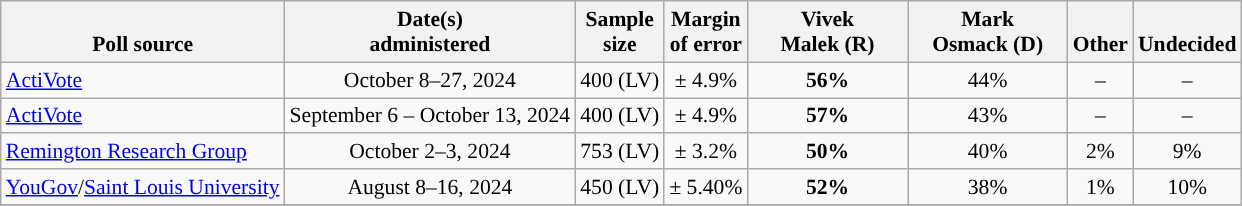<table class="wikitable" style="font-size:90%;text-align:center;">
<tr style="vertical-align:bottom">
<th>Poll source</th>
<th>Date(s)<br>administered</th>
<th>Sample<br>size</th>
<th>Margin<br>of error</th>
<th style="width:100px;">Vivek<br>Malek (R)</th>
<th style="width:100px;">Mark<br>Osmack (D)</th>
<th>Other</th>
<th>Undecided</th>
</tr>
<tr>
<td style="text-align:left;"><a href='#'>ActiVote</a></td>
<td>October 8–27, 2024</td>
<td>400 (LV)</td>
<td>± 4.9%</td>
<td><strong>56%</strong></td>
<td>44%</td>
<td>–</td>
<td>–</td>
</tr>
<tr>
<td style="text-align:left;"><a href='#'>ActiVote</a></td>
<td>September 6 – October 13, 2024</td>
<td>400 (LV)</td>
<td>± 4.9%</td>
<td><strong>57%</strong></td>
<td>43%</td>
<td>–</td>
<td>–</td>
</tr>
<tr>
<td style="text-align:left;"><a href='#'>Remington Research Group</a></td>
<td>October 2–3, 2024</td>
<td>753 (LV)</td>
<td>± 3.2%</td>
<td><strong>50%</strong></td>
<td>40%</td>
<td>2%</td>
<td>9%</td>
</tr>
<tr>
<td style="text-align:left;"><a href='#'>YouGov</a>/<a href='#'>Saint Louis University</a></td>
<td>August 8–16, 2024</td>
<td>450 (LV)</td>
<td>± 5.40%</td>
<td><strong>52%</strong></td>
<td>38%</td>
<td>1%</td>
<td>10%</td>
</tr>
<tr>
</tr>
</table>
